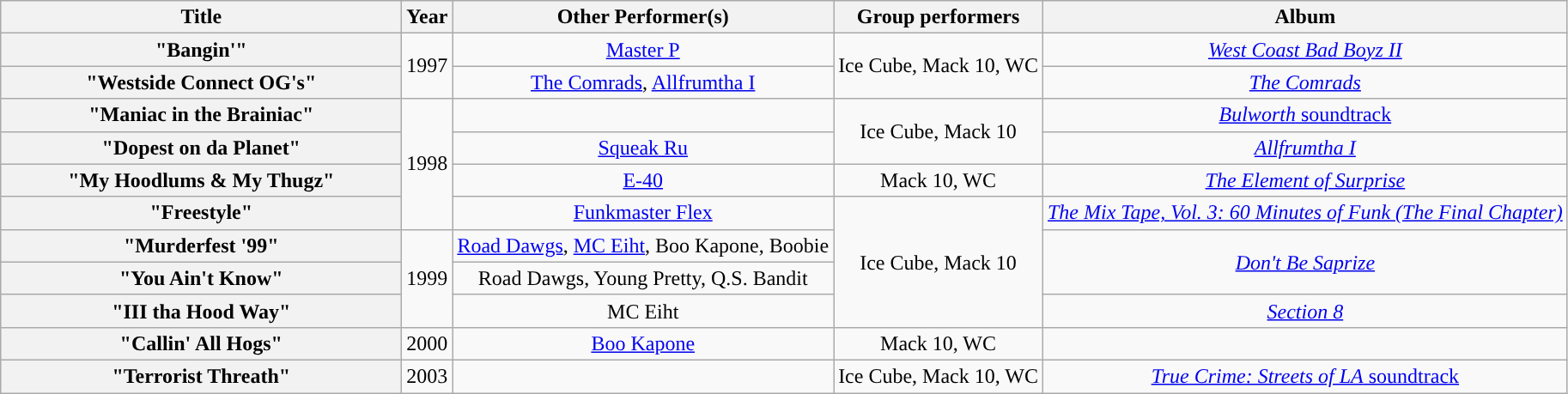<table class="wikitable plainrowheaders" style="text-align:center;">
<tr>
<th scope="col" style="width:19em;">Title</th>
<th scope="col">Year</th>
<th scope="col">Other Performer(s)</th>
<th scope="col">Group performers</th>
<th scope="col">Album</th>
</tr>
<tr>
<th scope="row">"Bangin'"</th>
<td rowspan="2">1997</td>
<td><a href='#'>Master P</a></td>
<td rowspan="2">Ice Cube, Mack 10, WC</td>
<td><em><a href='#'>West Coast Bad Boyz II</a></em></td>
</tr>
<tr>
<th scope="row">"Westside Connect OG's"</th>
<td><a href='#'>The Comrads</a>, <a href='#'>Allfrumtha I</a></td>
<td><em><a href='#'>The Comrads</a></em></td>
</tr>
<tr>
<th scope="row">"Maniac in the Brainiac"</th>
<td rowspan="4”">1998</td>
<td></td>
<td rowspan="2">Ice Cube, Mack 10</td>
<td><a href='#'><em>Bulworth</em> soundtrack</a></td>
</tr>
<tr>
<th scope="row">"Dopest on da Planet"</th>
<td><a href='#'>Squeak Ru</a></td>
<td><em><a href='#'>Allfrumtha I</a></em></td>
</tr>
<tr>
<th scope="row">"My Hoodlums & My Thugz"</th>
<td><a href='#'>E-40</a></td>
<td>Mack 10, WC</td>
<td><em><a href='#'>The Element of Surprise</a></em></td>
</tr>
<tr>
<th scope="row">"Freestyle"</th>
<td><a href='#'>Funkmaster Flex</a></td>
<td rowspan="4">Ice Cube, Mack 10</td>
<td><em><a href='#'>The Mix Tape, Vol. 3: 60 Minutes of Funk (The Final Chapter)</a></em></td>
</tr>
<tr>
<th scope="row">"Murderfest '99"</th>
<td rowspan="3">1999</td>
<td><a href='#'>Road Dawgs</a>, <a href='#'>MC Eiht</a>, Boo Kapone, Boobie</td>
<td rowspan="2"><em><a href='#'>Don't Be Saprize</a></em></td>
</tr>
<tr>
<th scope="row">"You Ain't Know"</th>
<td>Road Dawgs, Young Pretty, Q.S. Bandit</td>
</tr>
<tr>
<th scope="row">"III tha Hood Way"</th>
<td>MC Eiht</td>
<td><em><a href='#'>Section 8</a></em></td>
</tr>
<tr>
<th scope="row">"Callin' All Hogs"</th>
<td>2000</td>
<td><a href='#'>Boo Kapone</a></td>
<td>Mack 10, WC</td>
<td></td>
</tr>
<tr>
<th scope="row">"Terrorist Threath"</th>
<td rowspan="1">2003</td>
<td></td>
<td>Ice Cube, Mack 10, WC</td>
<td><a href='#'><em>True Crime: Streets of LA</em> soundtrack</a></td>
</tr>
</table>
